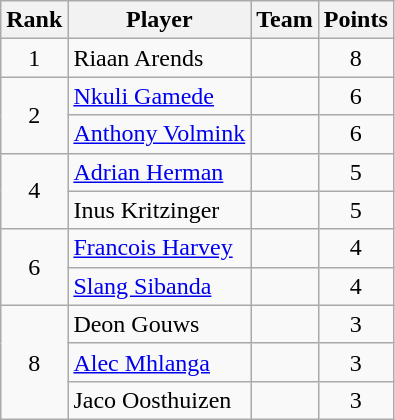<table class="wikitable">
<tr>
<th>Rank</th>
<th>Player</th>
<th>Team</th>
<th>Points</th>
</tr>
<tr>
<td rowspan=1 align=center>1</td>
<td>Riaan Arends</td>
<td></td>
<td align=center>8</td>
</tr>
<tr>
<td rowspan=2 align=center>2</td>
<td><a href='#'>Nkuli Gamede</a></td>
<td></td>
<td align=center>6</td>
</tr>
<tr>
<td><a href='#'>Anthony Volmink</a></td>
<td></td>
<td align=center>6</td>
</tr>
<tr>
<td rowspan=2 align=center>4</td>
<td><a href='#'>Adrian Herman</a></td>
<td></td>
<td align=center>5</td>
</tr>
<tr>
<td>Inus Kritzinger</td>
<td></td>
<td align=center>5</td>
</tr>
<tr>
<td rowspan=2 align=center>6</td>
<td><a href='#'>Francois Harvey</a></td>
<td></td>
<td align=center>4</td>
</tr>
<tr>
<td><a href='#'>Slang Sibanda</a></td>
<td></td>
<td align=center>4</td>
</tr>
<tr>
<td rowspan=3 align=center>8</td>
<td>Deon Gouws</td>
<td></td>
<td align=center>3</td>
</tr>
<tr>
<td><a href='#'>Alec Mhlanga</a></td>
<td></td>
<td align=center>3</td>
</tr>
<tr>
<td>Jaco Oosthuizen</td>
<td></td>
<td align=center>3</td>
</tr>
</table>
